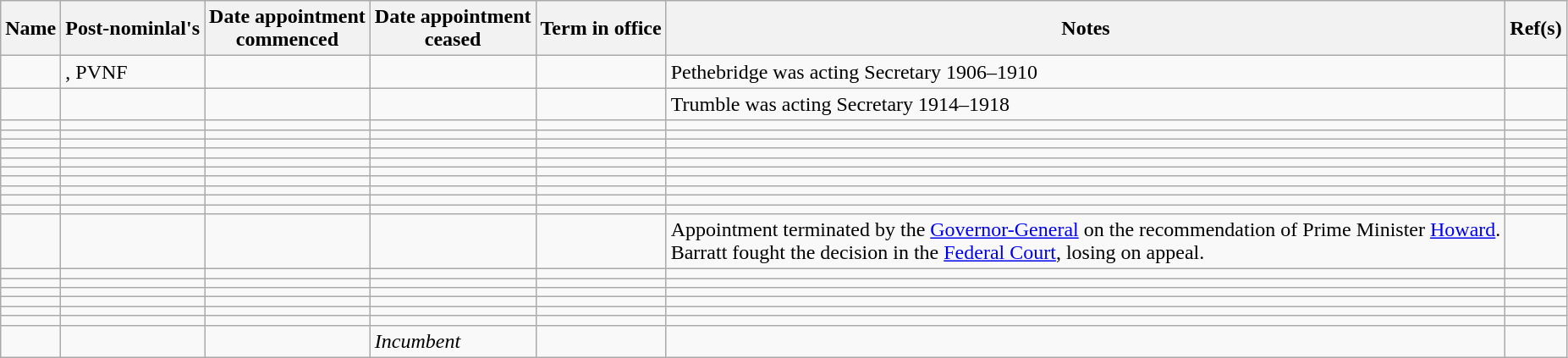<table class="wikitable sortable">
<tr>
<th>Name</th>
<th>Post-nominlal's</th>
<th>Date appointment<br>commenced</th>
<th>Date appointment<br>ceased</th>
<th>Term in office</th>
<th>Notes</th>
<th>Ref(s)</th>
</tr>
<tr>
<td></td>
<td>, PVNF</td>
<td></td>
<td></td>
<td align=right></td>
<td>Pethebridge was acting Secretary 1906–1910</td>
<td></td>
</tr>
<tr>
<td></td>
<td></td>
<td></td>
<td></td>
<td align=right></td>
<td>Trumble was acting Secretary 1914–1918</td>
<td></td>
</tr>
<tr>
<td></td>
<td></td>
<td></td>
<td></td>
<td align=right></td>
<td></td>
<td></td>
</tr>
<tr>
<td></td>
<td></td>
<td></td>
<td></td>
<td align=right></td>
<td></td>
<td></td>
</tr>
<tr>
<td></td>
<td></td>
<td></td>
<td></td>
<td align=right></td>
<td></td>
<td></td>
</tr>
<tr>
<td></td>
<td></td>
<td></td>
<td></td>
<td align=right></td>
<td></td>
<td></td>
</tr>
<tr>
<td></td>
<td></td>
<td></td>
<td></td>
<td align=right></td>
<td></td>
<td></td>
</tr>
<tr>
<td></td>
<td></td>
<td></td>
<td></td>
<td align=right></td>
<td></td>
<td></td>
</tr>
<tr>
<td></td>
<td></td>
<td></td>
<td></td>
<td align=right></td>
<td></td>
<td></td>
</tr>
<tr>
<td></td>
<td></td>
<td></td>
<td></td>
<td align=right></td>
<td></td>
<td></td>
</tr>
<tr>
<td></td>
<td></td>
<td></td>
<td></td>
<td align=right></td>
<td></td>
<td></td>
</tr>
<tr>
<td></td>
<td></td>
<td></td>
<td></td>
<td align=right></td>
<td></td>
<td></td>
</tr>
<tr>
<td></td>
<td></td>
<td></td>
<td></td>
<td align=right></td>
<td>Appointment terminated by the <a href='#'>Governor-General</a> on the recommendation of Prime Minister <a href='#'>Howard</a>.<br>Barratt fought the decision in the <a href='#'>Federal Court</a>, losing on appeal.</td>
<td></td>
</tr>
<tr>
<td></td>
<td></td>
<td></td>
<td></td>
<td align=right></td>
<td></td>
<td></td>
</tr>
<tr>
<td></td>
<td></td>
<td></td>
<td></td>
<td align=right></td>
<td></td>
<td></td>
</tr>
<tr>
<td></td>
<td></td>
<td></td>
<td></td>
<td align=right></td>
<td></td>
<td></td>
</tr>
<tr>
<td></td>
<td></td>
<td></td>
<td></td>
<td align=right></td>
<td></td>
<td></td>
</tr>
<tr>
<td></td>
<td></td>
<td></td>
<td></td>
<td align=right></td>
<td></td>
<td></td>
</tr>
<tr>
<td></td>
<td></td>
<td></td>
<td></td>
<td align=right></td>
<td></td>
<td></td>
</tr>
<tr>
<td></td>
<td></td>
<td></td>
<td><em>Incumbent</em></td>
<td align="right"></td>
<td></td>
<td></td>
</tr>
</table>
